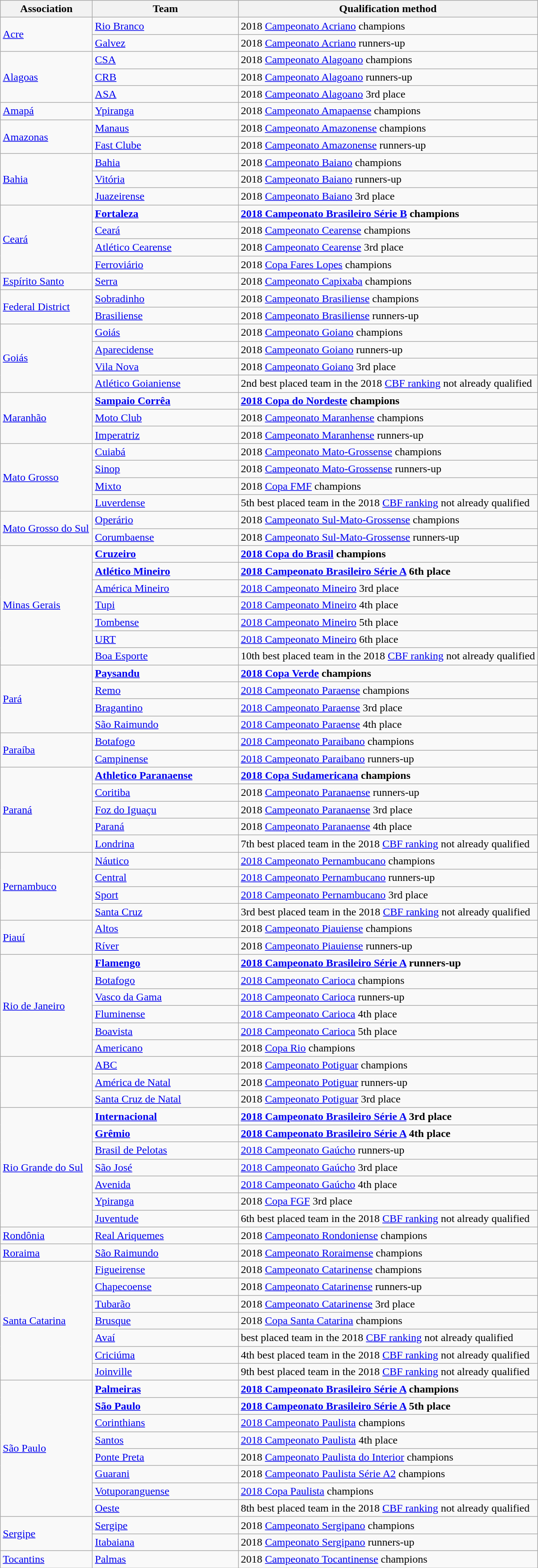<table class="wikitable">
<tr>
<th width=130>Association</th>
<th width=210>Team</th>
<th>Qualification method</th>
</tr>
<tr>
<td rowspan=2> <a href='#'>Acre</a><br></td>
<td><a href='#'>Rio Branco</a></td>
<td>2018 <a href='#'>Campeonato Acriano</a> champions</td>
</tr>
<tr>
<td><a href='#'>Galvez</a></td>
<td>2018 <a href='#'>Campeonato Acriano</a> runners-up</td>
</tr>
<tr>
<td rowspan=3> <a href='#'>Alagoas</a><br></td>
<td><a href='#'>CSA</a></td>
<td>2018 <a href='#'>Campeonato Alagoano</a> champions</td>
</tr>
<tr>
<td><a href='#'>CRB</a></td>
<td>2018 <a href='#'>Campeonato Alagoano</a> runners-up</td>
</tr>
<tr>
<td><a href='#'>ASA</a></td>
<td>2018 <a href='#'>Campeonato Alagoano</a> 3rd place</td>
</tr>
<tr>
<td> <a href='#'>Amapá</a><br></td>
<td><a href='#'>Ypiranga</a></td>
<td>2018 <a href='#'>Campeonato Amapaense</a> champions</td>
</tr>
<tr>
<td rowspan=2> <a href='#'>Amazonas</a><br></td>
<td><a href='#'>Manaus</a></td>
<td>2018 <a href='#'>Campeonato Amazonense</a> champions</td>
</tr>
<tr>
<td><a href='#'>Fast Clube</a></td>
<td>2018 <a href='#'>Campeonato Amazonense</a> runners-up</td>
</tr>
<tr>
<td rowspan=3> <a href='#'>Bahia</a><br></td>
<td><a href='#'>Bahia</a></td>
<td>2018 <a href='#'>Campeonato Baiano</a> champions</td>
</tr>
<tr>
<td><a href='#'>Vitória</a></td>
<td>2018 <a href='#'>Campeonato Baiano</a> runners-up</td>
</tr>
<tr>
<td><a href='#'>Juazeirense</a></td>
<td>2018 <a href='#'>Campeonato Baiano</a> 3rd place</td>
</tr>
<tr>
<td rowspan=4> <a href='#'>Ceará</a><br></td>
<td><strong><a href='#'>Fortaleza</a></strong></td>
<td><strong><a href='#'>2018 Campeonato Brasileiro Série B</a> champions</strong></td>
</tr>
<tr>
<td><a href='#'>Ceará</a></td>
<td>2018 <a href='#'>Campeonato Cearense</a> champions</td>
</tr>
<tr>
<td><a href='#'>Atlético Cearense</a></td>
<td>2018 <a href='#'>Campeonato Cearense</a> 3rd place</td>
</tr>
<tr>
<td><a href='#'>Ferroviário</a></td>
<td>2018 <a href='#'>Copa Fares Lopes</a> champions</td>
</tr>
<tr>
<td> <a href='#'>Espírito Santo</a><br></td>
<td><a href='#'>Serra</a></td>
<td>2018 <a href='#'>Campeonato Capixaba</a> champions</td>
</tr>
<tr>
<td rowspan=2> <a href='#'>Federal District</a><br></td>
<td><a href='#'>Sobradinho</a></td>
<td>2018 <a href='#'>Campeonato Brasiliense</a> champions</td>
</tr>
<tr>
<td><a href='#'>Brasiliense</a></td>
<td>2018 <a href='#'>Campeonato Brasiliense</a> runners-up</td>
</tr>
<tr>
<td rowspan=4> <a href='#'>Goiás</a><br></td>
<td><a href='#'>Goiás</a></td>
<td>2018 <a href='#'>Campeonato Goiano</a> champions</td>
</tr>
<tr>
<td><a href='#'>Aparecidense</a></td>
<td>2018 <a href='#'>Campeonato Goiano</a> runners-up</td>
</tr>
<tr>
<td><a href='#'>Vila Nova</a></td>
<td>2018 <a href='#'>Campeonato Goiano</a> 3rd place</td>
</tr>
<tr>
<td><a href='#'>Atlético Goianiense</a></td>
<td>2nd best placed team in the 2018 <a href='#'>CBF ranking</a> not already qualified</td>
</tr>
<tr>
<td rowspan=3> <a href='#'>Maranhão</a><br></td>
<td><strong><a href='#'>Sampaio Corrêa</a></strong></td>
<td><strong><a href='#'>2018 Copa do Nordeste</a> champions</strong></td>
</tr>
<tr>
<td><a href='#'>Moto Club</a></td>
<td>2018 <a href='#'>Campeonato Maranhense</a> champions</td>
</tr>
<tr>
<td><a href='#'>Imperatriz</a></td>
<td>2018 <a href='#'>Campeonato Maranhense</a> runners-up</td>
</tr>
<tr>
<td rowspan=4> <a href='#'>Mato Grosso</a><br></td>
<td><a href='#'>Cuiabá</a></td>
<td>2018 <a href='#'>Campeonato Mato-Grossense</a> champions</td>
</tr>
<tr>
<td><a href='#'>Sinop</a></td>
<td>2018 <a href='#'>Campeonato Mato-Grossense</a> runners-up</td>
</tr>
<tr>
<td><a href='#'>Mixto</a></td>
<td>2018 <a href='#'>Copa FMF</a> champions</td>
</tr>
<tr>
<td><a href='#'>Luverdense</a></td>
<td>5th best placed team in the 2018 <a href='#'>CBF ranking</a> not already qualified</td>
</tr>
<tr>
<td rowspan=2> <a href='#'>Mato Grosso do Sul</a> </td>
<td><a href='#'>Operário</a></td>
<td>2018 <a href='#'>Campeonato Sul-Mato-Grossense</a> champions</td>
</tr>
<tr>
<td><a href='#'>Corumbaense</a></td>
<td>2018 <a href='#'>Campeonato Sul-Mato-Grossense</a> runners-up</td>
</tr>
<tr>
<td rowspan=7> <a href='#'>Minas Gerais</a><br></td>
<td><strong><a href='#'>Cruzeiro</a></strong></td>
<td><strong><a href='#'>2018 Copa do Brasil</a> champions</strong></td>
</tr>
<tr>
<td><strong><a href='#'>Atlético Mineiro</a></strong></td>
<td><strong><a href='#'>2018 Campeonato Brasileiro Série A</a> 6th place</strong></td>
</tr>
<tr>
<td><a href='#'>América Mineiro</a></td>
<td><a href='#'>2018 Campeonato Mineiro</a> 3rd place</td>
</tr>
<tr>
<td><a href='#'>Tupi</a></td>
<td><a href='#'>2018 Campeonato Mineiro</a> 4th place</td>
</tr>
<tr>
<td><a href='#'>Tombense</a></td>
<td><a href='#'>2018 Campeonato Mineiro</a> 5th place</td>
</tr>
<tr>
<td><a href='#'>URT</a></td>
<td><a href='#'>2018 Campeonato Mineiro</a> 6th place</td>
</tr>
<tr>
<td><a href='#'>Boa Esporte</a></td>
<td>10th best placed team in the 2018 <a href='#'>CBF ranking</a> not already qualified</td>
</tr>
<tr>
<td rowspan=4> <a href='#'>Pará</a><br></td>
<td><strong><a href='#'>Paysandu</a></strong></td>
<td><strong><a href='#'>2018 Copa Verde</a> champions</strong></td>
</tr>
<tr>
<td><a href='#'>Remo</a></td>
<td><a href='#'>2018 Campeonato Paraense</a> champions</td>
</tr>
<tr>
<td><a href='#'>Bragantino</a></td>
<td><a href='#'>2018 Campeonato Paraense</a> 3rd place</td>
</tr>
<tr>
<td><a href='#'>São Raimundo</a></td>
<td><a href='#'>2018 Campeonato Paraense</a> 4th place</td>
</tr>
<tr>
<td rowspan=2> <a href='#'>Paraíba</a><br></td>
<td><a href='#'>Botafogo</a></td>
<td><a href='#'>2018 Campeonato Paraibano</a> champions</td>
</tr>
<tr>
<td><a href='#'>Campinense</a></td>
<td><a href='#'>2018 Campeonato Paraibano</a> runners-up</td>
</tr>
<tr>
<td rowspan=5> <a href='#'>Paraná</a><br></td>
<td><strong><a href='#'>Athletico Paranaense</a></strong></td>
<td><strong><a href='#'>2018 Copa Sudamericana</a> champions</strong></td>
</tr>
<tr>
<td><a href='#'>Coritiba</a></td>
<td>2018 <a href='#'>Campeonato Paranaense</a> runners-up</td>
</tr>
<tr>
<td><a href='#'>Foz do Iguaçu</a></td>
<td>2018 <a href='#'>Campeonato Paranaense</a> 3rd place</td>
</tr>
<tr>
<td><a href='#'>Paraná</a></td>
<td>2018 <a href='#'>Campeonato Paranaense</a> 4th place</td>
</tr>
<tr>
<td><a href='#'>Londrina</a></td>
<td>7th best placed team in the 2018 <a href='#'>CBF ranking</a> not already qualified</td>
</tr>
<tr>
<td rowspan=4> <a href='#'>Pernambuco</a><br></td>
<td><a href='#'>Náutico</a></td>
<td><a href='#'>2018 Campeonato Pernambucano</a> champions</td>
</tr>
<tr>
<td><a href='#'>Central</a></td>
<td><a href='#'>2018 Campeonato Pernambucano</a> runners-up</td>
</tr>
<tr>
<td><a href='#'>Sport</a></td>
<td><a href='#'>2018 Campeonato Pernambucano</a> 3rd place</td>
</tr>
<tr>
<td><a href='#'>Santa Cruz</a></td>
<td>3rd best placed team in the 2018 <a href='#'>CBF ranking</a> not already qualified</td>
</tr>
<tr>
<td rowspan=2> <a href='#'>Piauí</a><br></td>
<td><a href='#'>Altos</a></td>
<td>2018 <a href='#'>Campeonato Piauiense</a> champions</td>
</tr>
<tr>
<td><a href='#'>Ríver</a></td>
<td>2018 <a href='#'>Campeonato Piauiense</a> runners-up</td>
</tr>
<tr>
<td rowspan=6> <a href='#'>Rio de Janeiro</a><br></td>
<td><strong><a href='#'>Flamengo</a></strong></td>
<td><strong><a href='#'>2018 Campeonato Brasileiro Série A</a> runners-up</strong></td>
</tr>
<tr>
<td><a href='#'>Botafogo</a></td>
<td><a href='#'>2018 Campeonato Carioca</a> champions</td>
</tr>
<tr>
<td><a href='#'>Vasco da Gama</a></td>
<td><a href='#'>2018 Campeonato Carioca</a> runners-up</td>
</tr>
<tr>
<td><a href='#'>Fluminense</a></td>
<td><a href='#'>2018 Campeonato Carioca</a> 4th place</td>
</tr>
<tr>
<td><a href='#'>Boavista</a></td>
<td><a href='#'>2018 Campeonato Carioca</a> 5th place</td>
</tr>
<tr>
<td><a href='#'>Americano</a></td>
<td>2018 <a href='#'>Copa Rio</a> champions</td>
</tr>
<tr>
<td rowspan=3> </td>
<td><a href='#'>ABC</a></td>
<td>2018 <a href='#'>Campeonato Potiguar</a> champions</td>
</tr>
<tr>
<td><a href='#'>América de Natal</a></td>
<td>2018 <a href='#'>Campeonato Potiguar</a> runners-up</td>
</tr>
<tr>
<td><a href='#'>Santa Cruz de Natal</a></td>
<td>2018 <a href='#'>Campeonato Potiguar</a> 3rd place</td>
</tr>
<tr>
<td rowspan=7> <a href='#'>Rio Grande do Sul</a><br></td>
<td><strong><a href='#'>Internacional</a></strong></td>
<td><strong><a href='#'>2018 Campeonato Brasileiro Série A</a> 3rd place</strong></td>
</tr>
<tr>
<td><strong><a href='#'>Grêmio</a></strong></td>
<td><strong><a href='#'>2018 Campeonato Brasileiro Série A</a> 4th place</strong></td>
</tr>
<tr>
<td><a href='#'>Brasil de Pelotas</a></td>
<td><a href='#'>2018 Campeonato Gaúcho</a> runners-up</td>
</tr>
<tr>
<td><a href='#'>São José</a></td>
<td><a href='#'>2018 Campeonato Gaúcho</a> 3rd place</td>
</tr>
<tr>
<td><a href='#'>Avenida</a></td>
<td><a href='#'>2018 Campeonato Gaúcho</a> 4th place</td>
</tr>
<tr>
<td><a href='#'>Ypiranga</a></td>
<td>2018 <a href='#'>Copa FGF</a> 3rd place</td>
</tr>
<tr>
<td><a href='#'>Juventude</a></td>
<td>6th best placed team in the 2018 <a href='#'>CBF ranking</a> not already qualified</td>
</tr>
<tr>
<td> <a href='#'>Rondônia</a><br></td>
<td><a href='#'>Real Ariquemes</a></td>
<td>2018 <a href='#'>Campeonato Rondoniense</a> champions</td>
</tr>
<tr>
<td> <a href='#'>Roraima</a><br></td>
<td><a href='#'>São Raimundo</a></td>
<td>2018 <a href='#'>Campeonato Roraimense</a> champions</td>
</tr>
<tr>
<td rowspan=7> <a href='#'>Santa Catarina</a><br></td>
<td><a href='#'>Figueirense</a></td>
<td>2018 <a href='#'>Campeonato Catarinense</a> champions</td>
</tr>
<tr>
<td><a href='#'>Chapecoense</a></td>
<td>2018 <a href='#'>Campeonato Catarinense</a> runners-up</td>
</tr>
<tr>
<td><a href='#'>Tubarão</a></td>
<td>2018 <a href='#'>Campeonato Catarinense</a> 3rd place</td>
</tr>
<tr>
<td><a href='#'>Brusque</a></td>
<td>2018 <a href='#'>Copa Santa Catarina</a> champions</td>
</tr>
<tr>
<td><a href='#'>Avaí</a></td>
<td>best placed team in the 2018 <a href='#'>CBF ranking</a> not already qualified</td>
</tr>
<tr>
<td><a href='#'>Criciúma</a></td>
<td>4th best placed team in the 2018 <a href='#'>CBF ranking</a> not already qualified</td>
</tr>
<tr>
<td><a href='#'>Joinville</a></td>
<td>9th best placed team in the 2018 <a href='#'>CBF ranking</a> not already qualified</td>
</tr>
<tr>
<td rowspan=8> <a href='#'>São Paulo</a><br></td>
<td><strong><a href='#'>Palmeiras</a></strong></td>
<td><strong><a href='#'>2018 Campeonato Brasileiro Série A</a> champions</strong></td>
</tr>
<tr>
<td><strong><a href='#'>São Paulo</a></strong></td>
<td><strong><a href='#'>2018 Campeonato Brasileiro Série A</a> 5th place</strong></td>
</tr>
<tr>
<td><a href='#'>Corinthians</a></td>
<td><a href='#'>2018 Campeonato Paulista</a> champions</td>
</tr>
<tr>
<td><a href='#'>Santos</a></td>
<td><a href='#'>2018 Campeonato Paulista</a> 4th place</td>
</tr>
<tr>
<td><a href='#'>Ponte Preta</a></td>
<td>2018 <a href='#'>Campeonato Paulista do Interior</a> champions</td>
</tr>
<tr>
<td><a href='#'>Guarani</a></td>
<td>2018 <a href='#'>Campeonato Paulista Série A2</a> champions</td>
</tr>
<tr>
<td><a href='#'>Votuporanguense</a></td>
<td><a href='#'>2018 Copa Paulista</a> champions</td>
</tr>
<tr>
<td><a href='#'>Oeste</a></td>
<td>8th best placed team in the 2018 <a href='#'>CBF ranking</a> not already qualified</td>
</tr>
<tr>
<td rowspan=2> <a href='#'>Sergipe</a><br></td>
<td><a href='#'>Sergipe</a></td>
<td>2018 <a href='#'>Campeonato Sergipano</a> champions</td>
</tr>
<tr>
<td><a href='#'>Itabaiana</a></td>
<td>2018 <a href='#'>Campeonato Sergipano</a> runners-up</td>
</tr>
<tr>
<td> <a href='#'>Tocantins</a><br></td>
<td><a href='#'>Palmas</a></td>
<td>2018 <a href='#'>Campeonato Tocantinense</a> champions</td>
</tr>
</table>
